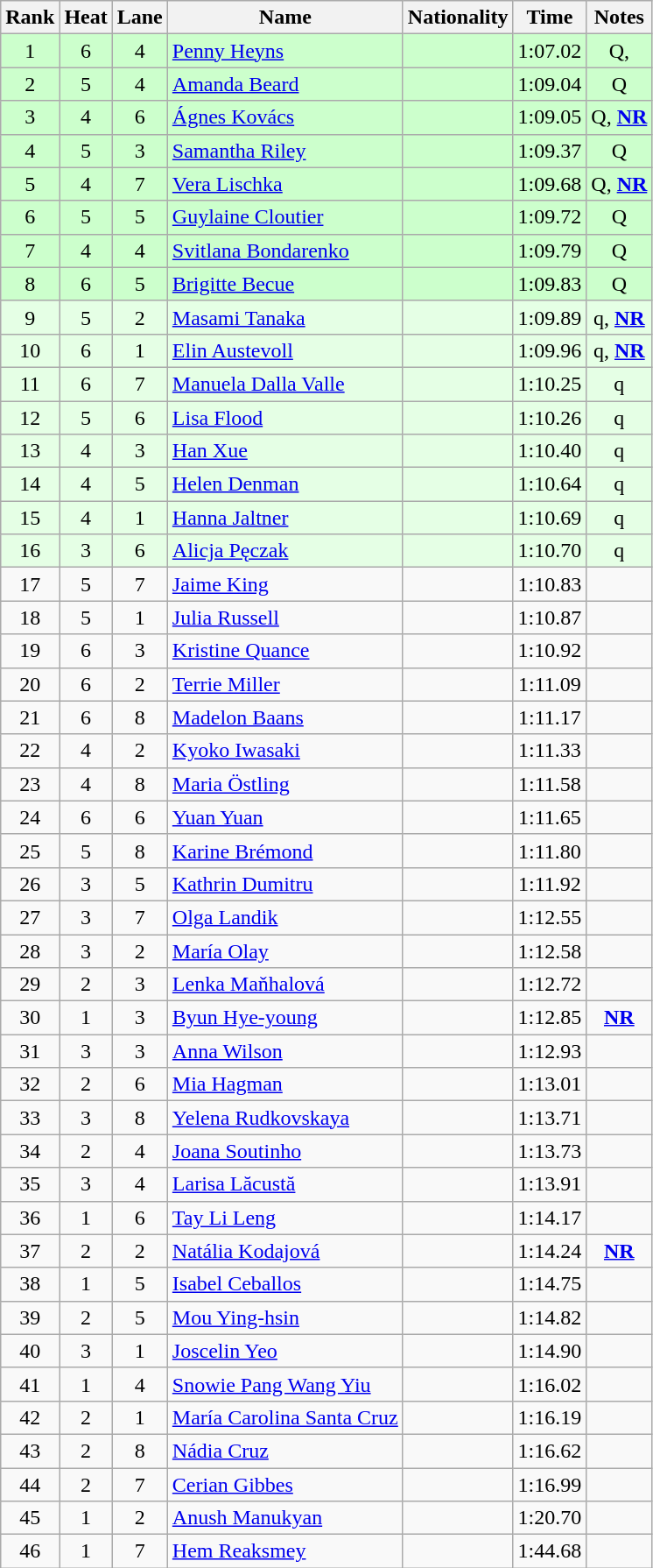<table class="wikitable sortable" style="text-align:center">
<tr>
<th>Rank</th>
<th>Heat</th>
<th>Lane</th>
<th>Name</th>
<th>Nationality</th>
<th>Time</th>
<th>Notes</th>
</tr>
<tr bgcolor=#cfc>
<td>1</td>
<td>6</td>
<td>4</td>
<td align=left><a href='#'>Penny Heyns</a></td>
<td align=left></td>
<td>1:07.02</td>
<td>Q, </td>
</tr>
<tr bgcolor=#cfc>
<td>2</td>
<td>5</td>
<td>4</td>
<td align=left><a href='#'>Amanda Beard</a></td>
<td align=left></td>
<td>1:09.04</td>
<td>Q</td>
</tr>
<tr bgcolor=#cfc>
<td>3</td>
<td>4</td>
<td>6</td>
<td align=left><a href='#'>Ágnes Kovács</a></td>
<td align=left></td>
<td>1:09.05</td>
<td>Q, <strong><a href='#'>NR</a></strong></td>
</tr>
<tr bgcolor=#cfc>
<td>4</td>
<td>5</td>
<td>3</td>
<td align=left><a href='#'>Samantha Riley</a></td>
<td align=left></td>
<td>1:09.37</td>
<td>Q</td>
</tr>
<tr bgcolor=#cfc>
<td>5</td>
<td>4</td>
<td>7</td>
<td align=left><a href='#'>Vera Lischka</a></td>
<td align=left></td>
<td>1:09.68</td>
<td>Q, <strong><a href='#'>NR</a></strong></td>
</tr>
<tr bgcolor=#cfc>
<td>6</td>
<td>5</td>
<td>5</td>
<td align=left><a href='#'>Guylaine Cloutier</a></td>
<td align=left></td>
<td>1:09.72</td>
<td>Q</td>
</tr>
<tr bgcolor=#cfc>
<td>7</td>
<td>4</td>
<td>4</td>
<td align=left><a href='#'>Svitlana Bondarenko</a></td>
<td align=left></td>
<td>1:09.79</td>
<td>Q</td>
</tr>
<tr bgcolor=#cfc>
<td>8</td>
<td>6</td>
<td>5</td>
<td align=left><a href='#'>Brigitte Becue</a></td>
<td align=left></td>
<td>1:09.83</td>
<td>Q</td>
</tr>
<tr bgcolor=e5ffe5>
<td>9</td>
<td>5</td>
<td>2</td>
<td align=left><a href='#'>Masami Tanaka</a></td>
<td align=left></td>
<td>1:09.89</td>
<td>q, <strong><a href='#'>NR</a></strong></td>
</tr>
<tr bgcolor=e5ffe5>
<td>10</td>
<td>6</td>
<td>1</td>
<td align=left><a href='#'>Elin Austevoll</a></td>
<td align=left></td>
<td>1:09.96</td>
<td>q, <strong><a href='#'>NR</a></strong></td>
</tr>
<tr bgcolor=e5ffe5>
<td>11</td>
<td>6</td>
<td>7</td>
<td align=left><a href='#'>Manuela Dalla Valle</a></td>
<td align=left></td>
<td>1:10.25</td>
<td>q</td>
</tr>
<tr bgcolor=e5ffe5>
<td>12</td>
<td>5</td>
<td>6</td>
<td align=left><a href='#'>Lisa Flood</a></td>
<td align=left></td>
<td>1:10.26</td>
<td>q</td>
</tr>
<tr bgcolor=e5ffe5>
<td>13</td>
<td>4</td>
<td>3</td>
<td align=left><a href='#'>Han Xue</a></td>
<td align=left></td>
<td>1:10.40</td>
<td>q</td>
</tr>
<tr bgcolor=e5ffe5>
<td>14</td>
<td>4</td>
<td>5</td>
<td align=left><a href='#'>Helen Denman</a></td>
<td align=left></td>
<td>1:10.64</td>
<td>q</td>
</tr>
<tr bgcolor=e5ffe5>
<td>15</td>
<td>4</td>
<td>1</td>
<td align=left><a href='#'>Hanna Jaltner</a></td>
<td align=left></td>
<td>1:10.69</td>
<td>q</td>
</tr>
<tr bgcolor=e5ffe5>
<td>16</td>
<td>3</td>
<td>6</td>
<td align=left><a href='#'>Alicja Pęczak</a></td>
<td align=left></td>
<td>1:10.70</td>
<td>q</td>
</tr>
<tr>
<td>17</td>
<td>5</td>
<td>7</td>
<td align=left><a href='#'>Jaime King</a></td>
<td align=left></td>
<td>1:10.83</td>
<td></td>
</tr>
<tr>
<td>18</td>
<td>5</td>
<td>1</td>
<td align=left><a href='#'>Julia Russell</a></td>
<td align=left></td>
<td>1:10.87</td>
<td></td>
</tr>
<tr>
<td>19</td>
<td>6</td>
<td>3</td>
<td align=left><a href='#'>Kristine Quance</a></td>
<td align=left></td>
<td>1:10.92</td>
<td></td>
</tr>
<tr>
<td>20</td>
<td>6</td>
<td>2</td>
<td align=left><a href='#'>Terrie Miller</a></td>
<td align=left></td>
<td>1:11.09</td>
<td></td>
</tr>
<tr>
<td>21</td>
<td>6</td>
<td>8</td>
<td align=left><a href='#'>Madelon Baans</a></td>
<td align=left></td>
<td>1:11.17</td>
<td></td>
</tr>
<tr>
<td>22</td>
<td>4</td>
<td>2</td>
<td align=left><a href='#'>Kyoko Iwasaki</a></td>
<td align=left></td>
<td>1:11.33</td>
<td></td>
</tr>
<tr>
<td>23</td>
<td>4</td>
<td>8</td>
<td align=left><a href='#'>Maria Östling</a></td>
<td align=left></td>
<td>1:11.58</td>
<td></td>
</tr>
<tr>
<td>24</td>
<td>6</td>
<td>6</td>
<td align=left><a href='#'>Yuan Yuan</a></td>
<td align=left></td>
<td>1:11.65</td>
<td></td>
</tr>
<tr>
<td>25</td>
<td>5</td>
<td>8</td>
<td align=left><a href='#'>Karine Brémond</a></td>
<td align=left></td>
<td>1:11.80</td>
<td></td>
</tr>
<tr>
<td>26</td>
<td>3</td>
<td>5</td>
<td align=left><a href='#'>Kathrin Dumitru</a></td>
<td align=left></td>
<td>1:11.92</td>
<td></td>
</tr>
<tr>
<td>27</td>
<td>3</td>
<td>7</td>
<td align=left><a href='#'>Olga Landik</a></td>
<td align=left></td>
<td>1:12.55</td>
<td></td>
</tr>
<tr>
<td>28</td>
<td>3</td>
<td>2</td>
<td align=left><a href='#'>María Olay</a></td>
<td align=left></td>
<td>1:12.58</td>
<td></td>
</tr>
<tr>
<td>29</td>
<td>2</td>
<td>3</td>
<td align=left><a href='#'>Lenka Maňhalová</a></td>
<td align=left></td>
<td>1:12.72</td>
<td></td>
</tr>
<tr>
<td>30</td>
<td>1</td>
<td>3</td>
<td align=left><a href='#'>Byun Hye-young</a></td>
<td align=left></td>
<td>1:12.85</td>
<td><strong><a href='#'>NR</a></strong></td>
</tr>
<tr>
<td>31</td>
<td>3</td>
<td>3</td>
<td align=left><a href='#'>Anna Wilson</a></td>
<td align=left></td>
<td>1:12.93</td>
<td></td>
</tr>
<tr>
<td>32</td>
<td>2</td>
<td>6</td>
<td align=left><a href='#'>Mia Hagman</a></td>
<td align=left></td>
<td>1:13.01</td>
<td></td>
</tr>
<tr>
<td>33</td>
<td>3</td>
<td>8</td>
<td align=left><a href='#'>Yelena Rudkovskaya</a></td>
<td align=left></td>
<td>1:13.71</td>
<td></td>
</tr>
<tr>
<td>34</td>
<td>2</td>
<td>4</td>
<td align=left><a href='#'>Joana Soutinho</a></td>
<td align=left></td>
<td>1:13.73</td>
<td></td>
</tr>
<tr>
<td>35</td>
<td>3</td>
<td>4</td>
<td align=left><a href='#'>Larisa Lăcustă</a></td>
<td align=left></td>
<td>1:13.91</td>
<td></td>
</tr>
<tr>
<td>36</td>
<td>1</td>
<td>6</td>
<td align=left><a href='#'>Tay Li Leng</a></td>
<td align=left></td>
<td>1:14.17</td>
<td></td>
</tr>
<tr>
<td>37</td>
<td>2</td>
<td>2</td>
<td align=left><a href='#'>Natália Kodajová</a></td>
<td align=left></td>
<td>1:14.24</td>
<td><strong><a href='#'>NR</a></strong></td>
</tr>
<tr>
<td>38</td>
<td>1</td>
<td>5</td>
<td align=left><a href='#'>Isabel Ceballos</a></td>
<td align=left></td>
<td>1:14.75</td>
<td></td>
</tr>
<tr>
<td>39</td>
<td>2</td>
<td>5</td>
<td align=left><a href='#'>Mou Ying-hsin</a></td>
<td align=left></td>
<td>1:14.82</td>
<td></td>
</tr>
<tr>
<td>40</td>
<td>3</td>
<td>1</td>
<td align=left><a href='#'>Joscelin Yeo</a></td>
<td align=left></td>
<td>1:14.90</td>
<td></td>
</tr>
<tr>
<td>41</td>
<td>1</td>
<td>4</td>
<td align=left><a href='#'>Snowie Pang Wang Yiu</a></td>
<td align=left></td>
<td>1:16.02</td>
<td></td>
</tr>
<tr>
<td>42</td>
<td>2</td>
<td>1</td>
<td align=left><a href='#'>María Carolina Santa Cruz</a></td>
<td align=left></td>
<td>1:16.19</td>
<td></td>
</tr>
<tr>
<td>43</td>
<td>2</td>
<td>8</td>
<td align=left><a href='#'>Nádia Cruz</a></td>
<td align=left></td>
<td>1:16.62</td>
<td></td>
</tr>
<tr>
<td>44</td>
<td>2</td>
<td>7</td>
<td align=left><a href='#'>Cerian Gibbes</a></td>
<td align=left></td>
<td>1:16.99</td>
<td></td>
</tr>
<tr>
<td>45</td>
<td>1</td>
<td>2</td>
<td align=left><a href='#'>Anush Manukyan</a></td>
<td align=left></td>
<td>1:20.70</td>
<td></td>
</tr>
<tr>
<td>46</td>
<td>1</td>
<td>7</td>
<td align=left><a href='#'>Hem Reaksmey</a></td>
<td align=left></td>
<td>1:44.68</td>
<td></td>
</tr>
</table>
